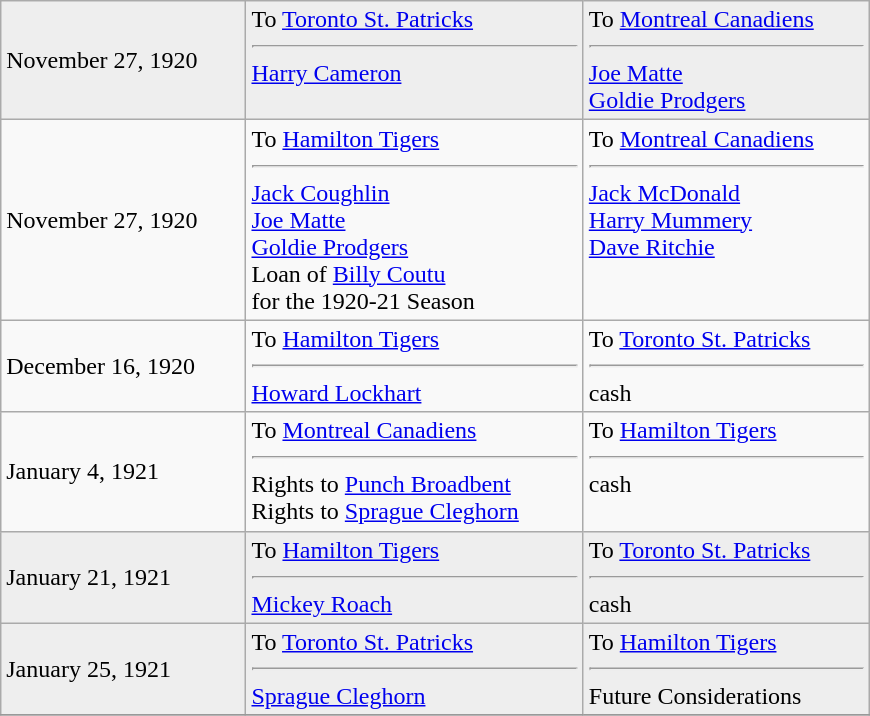<table class="wikitable" style="border:1px solid #999999; width:580px;">
<tr bgcolor="eeeeee">
<td>November 27, 1920</td>
<td valign="top">To <a href='#'>Toronto St. Patricks</a><hr><a href='#'>Harry Cameron</a></td>
<td valign="top">To <a href='#'>Montreal Canadiens</a> <hr><a href='#'>Joe Matte</a><br><a href='#'>Goldie Prodgers</a></td>
</tr>
<tr>
<td>November 27, 1920</td>
<td valign="top">To <a href='#'>Hamilton Tigers</a><hr><a href='#'>Jack Coughlin</a><br><a href='#'>Joe Matte</a><br><a href='#'>Goldie Prodgers</a><br>Loan of <a href='#'>Billy Coutu</a><br>for the 1920-21 Season</td>
<td valign="top">To <a href='#'>Montreal Canadiens</a> <hr><a href='#'>Jack McDonald</a><br><a href='#'>Harry Mummery</a><br><a href='#'>Dave Ritchie</a></td>
</tr>
<tr>
<td>December 16, 1920</td>
<td valign="top">To <a href='#'>Hamilton Tigers</a><hr><a href='#'>Howard Lockhart</a></td>
<td valign="top">To <a href='#'>Toronto St. Patricks</a><hr>cash</td>
</tr>
<tr>
<td>January 4, 1921</td>
<td valign="top">To <a href='#'>Montreal Canadiens</a><hr>Rights to <a href='#'>Punch Broadbent</a><br>Rights to <a href='#'>Sprague Cleghorn</a></td>
<td valign="top">To <a href='#'>Hamilton Tigers</a> <hr>cash</td>
</tr>
<tr bgcolor="eeeeee">
<td>January 21, 1921</td>
<td valign="top">To <a href='#'>Hamilton Tigers</a><hr><a href='#'>Mickey Roach</a></td>
<td valign="top">To <a href='#'>Toronto St. Patricks</a> <hr>cash</td>
</tr>
<tr bgcolor="eeeeee">
<td>January 25, 1921</td>
<td valign="top">To <a href='#'>Toronto St. Patricks</a><hr><a href='#'>Sprague Cleghorn</a></td>
<td valign="top">To <a href='#'>Hamilton Tigers</a> <hr>Future Considerations</td>
</tr>
<tr bgcolor="eeeeee">
</tr>
</table>
